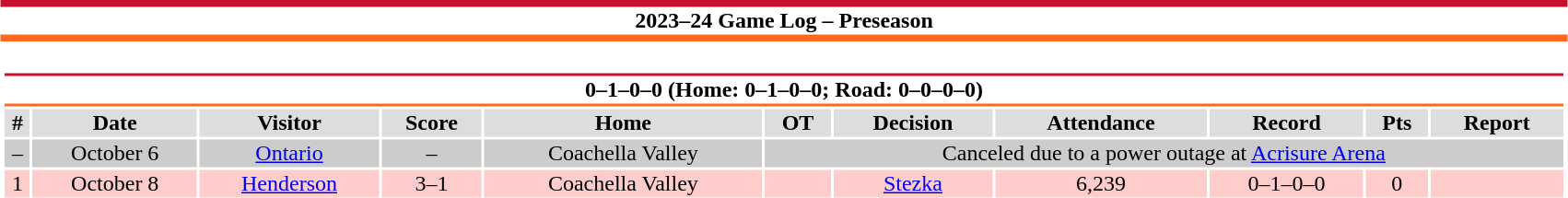<table class="toccolours"  style="width:90%; clear:both; margin:1.5em auto; text-align:center;">
<tr>
<th colspan="11" style="background:#fff; border-top:#C8102E 5px solid; border-bottom:#FF681D 5px solid;">2023–24 Game Log – Preseason</th>
</tr>
<tr>
<td colspan=11><br><table class="toccolours collapsible collapsed" style="width:100%;">
<tr>
<th colspan="11" style="background:#fff; border-top:#C8102E 2px solid; border-bottom:#FF681D 2px solid;">0–1–0–0 (Home: 0–1–0–0; Road: 0–0–0–0)</th>
</tr>
<tr style="text-align:center; background:#ddd;">
<th>#</th>
<th>Date</th>
<th>Visitor</th>
<th>Score</th>
<th>Home</th>
<th>OT</th>
<th>Decision</th>
<th>Attendance</th>
<th>Record</th>
<th>Pts</th>
<th>Report</th>
</tr>
<tr style="text-align:center; background:#ccc;">
<td>–</td>
<td>October 6</td>
<td><a href='#'>Ontario</a></td>
<td>–</td>
<td>Coachella Valley</td>
<td colspan="6">Canceled due to a power outage at <a href='#'>Acrisure Arena</a></td>
</tr>
<tr style="text-align:center; background:#fcc;">
<td>1</td>
<td>October 8</td>
<td><a href='#'>Henderson</a></td>
<td>3–1</td>
<td>Coachella Valley</td>
<td></td>
<td><a href='#'>Stezka</a></td>
<td>6,239</td>
<td>0–1–0–0</td>
<td>0</td>
<td></td>
</tr>
</table>
</td>
</tr>
</table>
